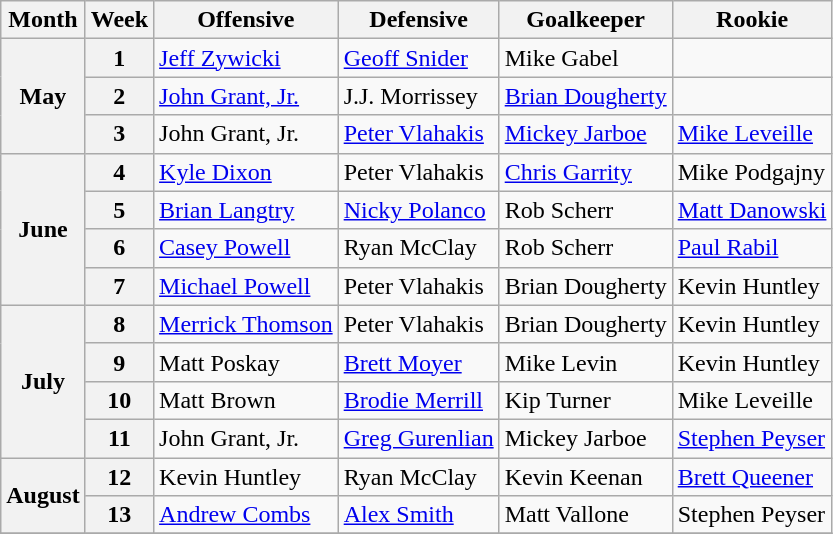<table class="wikitable">
<tr>
<th>Month</th>
<th>Week</th>
<th>Offensive</th>
<th>Defensive</th>
<th>Goalkeeper</th>
<th>Rookie</th>
</tr>
<tr>
<th rowspan="3">May</th>
<th>1</th>
<td><a href='#'>Jeff Zywicki</a></td>
<td><a href='#'>Geoff Snider</a></td>
<td>Mike Gabel</td>
<td></td>
</tr>
<tr>
<th>2</th>
<td><a href='#'>John Grant, Jr.</a></td>
<td>J.J. Morrissey</td>
<td><a href='#'>Brian Dougherty</a></td>
<td></td>
</tr>
<tr>
<th>3</th>
<td>John Grant, Jr.</td>
<td><a href='#'>Peter Vlahakis</a></td>
<td><a href='#'>Mickey Jarboe</a></td>
<td><a href='#'>Mike Leveille</a></td>
</tr>
<tr>
<th rowspan="4">June</th>
<th>4</th>
<td><a href='#'>Kyle Dixon</a></td>
<td>Peter Vlahakis</td>
<td><a href='#'>Chris Garrity</a></td>
<td>Mike Podgajny</td>
</tr>
<tr>
<th>5</th>
<td><a href='#'>Brian Langtry</a></td>
<td><a href='#'>Nicky Polanco</a></td>
<td>Rob Scherr</td>
<td><a href='#'>Matt Danowski</a></td>
</tr>
<tr>
<th>6</th>
<td><a href='#'>Casey Powell</a></td>
<td>Ryan McClay</td>
<td>Rob Scherr</td>
<td><a href='#'>Paul Rabil</a></td>
</tr>
<tr>
<th>7</th>
<td><a href='#'>Michael Powell</a></td>
<td>Peter Vlahakis</td>
<td>Brian Dougherty</td>
<td>Kevin Huntley</td>
</tr>
<tr>
<th rowspan="4">July</th>
<th>8</th>
<td><a href='#'>Merrick Thomson</a></td>
<td>Peter Vlahakis</td>
<td>Brian Dougherty</td>
<td>Kevin Huntley</td>
</tr>
<tr>
<th>9</th>
<td>Matt Poskay</td>
<td><a href='#'>Brett Moyer</a></td>
<td>Mike Levin</td>
<td>Kevin Huntley</td>
</tr>
<tr>
<th>10</th>
<td>Matt Brown</td>
<td><a href='#'>Brodie Merrill</a></td>
<td>Kip Turner</td>
<td>Mike Leveille</td>
</tr>
<tr>
<th>11</th>
<td>John Grant, Jr.</td>
<td><a href='#'>Greg Gurenlian</a></td>
<td>Mickey Jarboe</td>
<td><a href='#'>Stephen Peyser</a></td>
</tr>
<tr>
<th rowspan="2">August</th>
<th>12</th>
<td>Kevin Huntley</td>
<td>Ryan McClay</td>
<td>Kevin Keenan</td>
<td><a href='#'>Brett Queener</a></td>
</tr>
<tr>
<th>13</th>
<td><a href='#'>Andrew Combs</a></td>
<td><a href='#'>Alex Smith</a></td>
<td>Matt Vallone</td>
<td>Stephen Peyser</td>
</tr>
<tr>
</tr>
</table>
